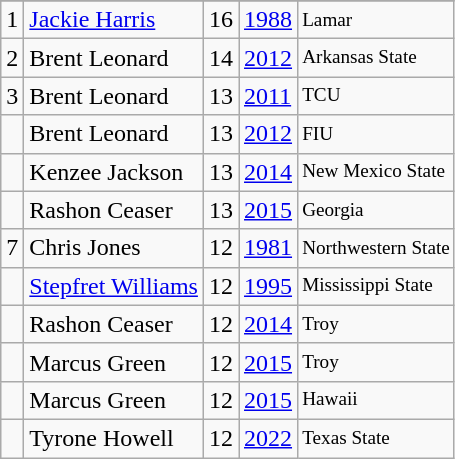<table class="wikitable">
<tr>
</tr>
<tr>
<td>1</td>
<td><a href='#'>Jackie Harris</a></td>
<td>16</td>
<td><a href='#'>1988</a></td>
<td style="font-size:80%;">Lamar</td>
</tr>
<tr>
<td>2</td>
<td>Brent Leonard</td>
<td>14</td>
<td><a href='#'>2012</a></td>
<td style="font-size:80%;">Arkansas State</td>
</tr>
<tr>
<td>3</td>
<td>Brent Leonard</td>
<td>13</td>
<td><a href='#'>2011</a></td>
<td style="font-size:80%;">TCU</td>
</tr>
<tr>
<td></td>
<td>Brent Leonard</td>
<td>13</td>
<td><a href='#'>2012</a></td>
<td style="font-size:80%;">FIU</td>
</tr>
<tr>
<td></td>
<td>Kenzee Jackson</td>
<td>13</td>
<td><a href='#'>2014</a></td>
<td style="font-size:80%;">New Mexico State</td>
</tr>
<tr>
<td></td>
<td>Rashon Ceaser</td>
<td>13</td>
<td><a href='#'>2015</a></td>
<td style="font-size:80%;">Georgia</td>
</tr>
<tr>
<td>7</td>
<td>Chris Jones</td>
<td>12</td>
<td><a href='#'>1981</a></td>
<td style="font-size:80%;">Northwestern State</td>
</tr>
<tr>
<td></td>
<td><a href='#'>Stepfret Williams</a></td>
<td>12</td>
<td><a href='#'>1995</a></td>
<td style="font-size:80%;">Mississippi State</td>
</tr>
<tr>
<td></td>
<td>Rashon Ceaser</td>
<td>12</td>
<td><a href='#'>2014</a></td>
<td style="font-size:80%;">Troy</td>
</tr>
<tr>
<td></td>
<td>Marcus Green</td>
<td>12</td>
<td><a href='#'>2015</a></td>
<td style="font-size:80%;">Troy</td>
</tr>
<tr>
<td></td>
<td>Marcus Green</td>
<td>12</td>
<td><a href='#'>2015</a></td>
<td style="font-size:80%;">Hawaii</td>
</tr>
<tr>
<td></td>
<td>Tyrone Howell</td>
<td>12</td>
<td><a href='#'>2022</a></td>
<td style="font-size:80%;">Texas State</td>
</tr>
</table>
